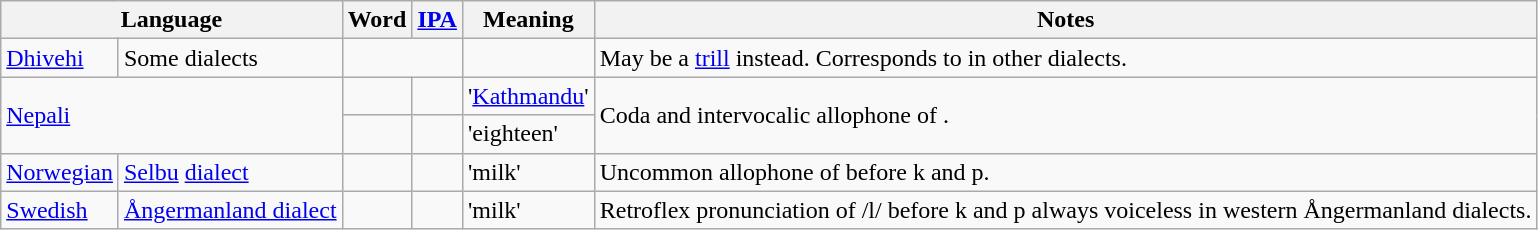<table class="wikitable">
<tr>
<th colspan=2>Language</th>
<th>Word</th>
<th><a href='#'>IPA</a></th>
<th>Meaning</th>
<th>Notes</th>
</tr>
<tr>
<td><a href='#'>Dhivehi</a></td>
<td>Some dialects</td>
<td colspan=2 align=center></td>
<td></td>
<td>May be a <a href='#'>trill</a> instead. Corresponds to  in other dialects.</td>
</tr>
<tr>
<td rowspan=2 colspan=2><a href='#'>Nepali</a></td>
<td></td>
<td></td>
<td>'<a href='#'>Kathmandu</a>'</td>
<td rowspan=2>Coda and intervocalic allophone of .</td>
</tr>
<tr>
<td></td>
<td></td>
<td>'eighteen'</td>
</tr>
<tr>
<td><a href='#'>Norwegian</a></td>
<td><a href='#'>Selbu</a> <a href='#'>dialect</a></td>
<td></td>
<td align=center></td>
<td>'milk'</td>
<td>Uncommon allophone of  before k and p.</td>
</tr>
<tr>
<td><a href='#'>Swedish</a></td>
<td><a href='#'>Ångermanland dialect</a></td>
<td></td>
<td></td>
<td>'milk'</td>
<td>Retroflex pronunciation of /l/ before k and p always voiceless in western Ångermanland dialects.</td>
</tr>
</table>
